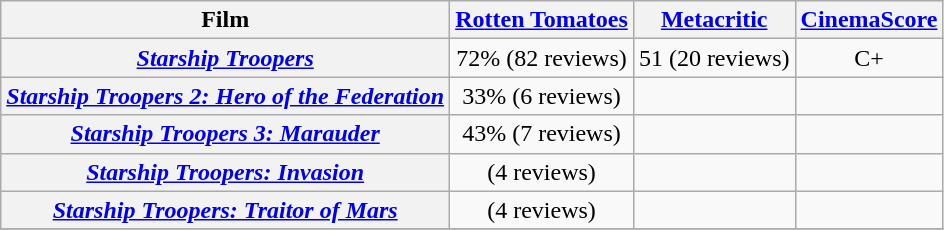<table class="wikitable plainrowheaders" style="text-align:center;">
<tr>
<th>Film</th>
<th><a href='#'>Rotten Tomatoes</a></th>
<th><a href='#'>Metacritic</a></th>
<th><a href='#'>CinemaScore</a></th>
</tr>
<tr>
<th scope="row"><em><a href='#'>Starship Troopers</a></em></th>
<td>72% (82 reviews)</td>
<td>51 (20 reviews)</td>
<td>C+</td>
</tr>
<tr>
<th scope="row"><em><a href='#'>Starship Troopers 2: Hero of the Federation</a></em></th>
<td>33% (6 reviews)</td>
<td></td>
<td></td>
</tr>
<tr>
<th scope="row"><em><a href='#'>Starship Troopers 3: Marauder</a></em></th>
<td>43% (7 reviews)</td>
<td></td>
<td></td>
</tr>
<tr>
<th scope="row"><em><a href='#'>Starship Troopers: Invasion</a></em></th>
<td> (4 reviews)</td>
<td></td>
<td></td>
</tr>
<tr>
<th scope="row"><em><a href='#'>Starship Troopers: Traitor of Mars</a></em></th>
<td> (4 reviews)</td>
<td></td>
<td></td>
</tr>
<tr>
</tr>
</table>
